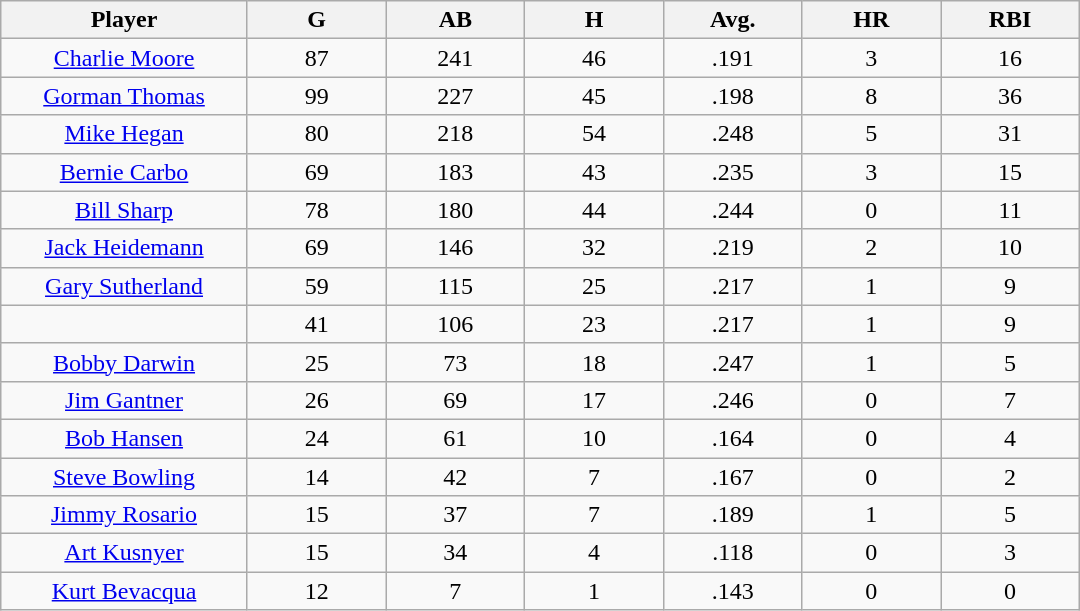<table class="wikitable sortable">
<tr>
<th bgcolor="#DDDDFF" width="16%">Player</th>
<th bgcolor="#DDDDFF" width="9%">G</th>
<th bgcolor="#DDDDFF" width="9%">AB</th>
<th bgcolor="#DDDDFF" width="9%">H</th>
<th bgcolor="#DDDDFF" width="9%">Avg.</th>
<th bgcolor="#DDDDFF" width="9%">HR</th>
<th bgcolor="#DDDDFF" width="9%">RBI</th>
</tr>
<tr align="center">
<td><a href='#'>Charlie Moore</a></td>
<td>87</td>
<td>241</td>
<td>46</td>
<td>.191</td>
<td>3</td>
<td>16</td>
</tr>
<tr align=center>
<td><a href='#'>Gorman Thomas</a></td>
<td>99</td>
<td>227</td>
<td>45</td>
<td>.198</td>
<td>8</td>
<td>36</td>
</tr>
<tr align=center>
<td><a href='#'>Mike Hegan</a></td>
<td>80</td>
<td>218</td>
<td>54</td>
<td>.248</td>
<td>5</td>
<td>31</td>
</tr>
<tr align=center>
<td><a href='#'>Bernie Carbo</a></td>
<td>69</td>
<td>183</td>
<td>43</td>
<td>.235</td>
<td>3</td>
<td>15</td>
</tr>
<tr align=center>
<td><a href='#'>Bill Sharp</a></td>
<td>78</td>
<td>180</td>
<td>44</td>
<td>.244</td>
<td>0</td>
<td>11</td>
</tr>
<tr align=center>
<td><a href='#'>Jack Heidemann</a></td>
<td>69</td>
<td>146</td>
<td>32</td>
<td>.219</td>
<td>2</td>
<td>10</td>
</tr>
<tr align=center>
<td><a href='#'>Gary Sutherland</a></td>
<td>59</td>
<td>115</td>
<td>25</td>
<td>.217</td>
<td>1</td>
<td>9</td>
</tr>
<tr align=center>
<td></td>
<td>41</td>
<td>106</td>
<td>23</td>
<td>.217</td>
<td>1</td>
<td>9</td>
</tr>
<tr align="center">
<td><a href='#'>Bobby Darwin</a></td>
<td>25</td>
<td>73</td>
<td>18</td>
<td>.247</td>
<td>1</td>
<td>5</td>
</tr>
<tr align=center>
<td><a href='#'>Jim Gantner</a></td>
<td>26</td>
<td>69</td>
<td>17</td>
<td>.246</td>
<td>0</td>
<td>7</td>
</tr>
<tr align=center>
<td><a href='#'>Bob Hansen</a></td>
<td>24</td>
<td>61</td>
<td>10</td>
<td>.164</td>
<td>0</td>
<td>4</td>
</tr>
<tr align=center>
<td><a href='#'>Steve Bowling</a></td>
<td>14</td>
<td>42</td>
<td>7</td>
<td>.167</td>
<td>0</td>
<td>2</td>
</tr>
<tr align=center>
<td><a href='#'>Jimmy Rosario</a></td>
<td>15</td>
<td>37</td>
<td>7</td>
<td>.189</td>
<td>1</td>
<td>5</td>
</tr>
<tr align=center>
<td><a href='#'>Art Kusnyer</a></td>
<td>15</td>
<td>34</td>
<td>4</td>
<td>.118</td>
<td>0</td>
<td>3</td>
</tr>
<tr align=center>
<td><a href='#'>Kurt Bevacqua</a></td>
<td>12</td>
<td>7</td>
<td>1</td>
<td>.143</td>
<td>0</td>
<td>0</td>
</tr>
</table>
